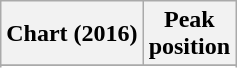<table class="wikitable sortable plainrowheaders" style="text-align:center">
<tr>
<th>Chart (2016)</th>
<th>Peak<br>position</th>
</tr>
<tr>
</tr>
<tr>
</tr>
</table>
